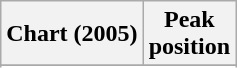<table class="wikitable sortable plainrowheaders" style="text-align:center">
<tr>
<th scope="col">Chart (2005)</th>
<th scope="col">Peak<br> position</th>
</tr>
<tr>
</tr>
<tr>
</tr>
<tr>
</tr>
<tr>
</tr>
<tr>
</tr>
<tr>
</tr>
<tr>
</tr>
</table>
